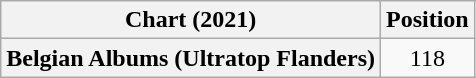<table class="wikitable plainrowheaders">
<tr>
<th>Chart (2021)</th>
<th>Position</th>
</tr>
<tr>
<th scope="row">Belgian Albums (Ultratop Flanders)</th>
<td style="text-align:center;">118</td>
</tr>
</table>
